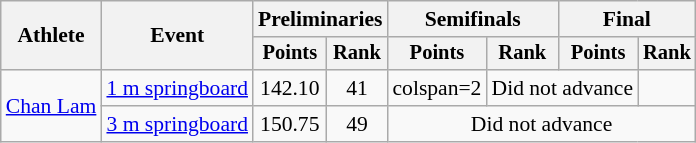<table class="wikitable" style="text-align:center; font-size:90%">
<tr>
<th rowspan=2>Athlete</th>
<th rowspan=2>Event</th>
<th colspan=2>Preliminaries</th>
<th colspan=2>Semifinals</th>
<th colspan=2>Final</th>
</tr>
<tr style="font-size:95%">
<th>Points</th>
<th>Rank</th>
<th>Points</th>
<th>Rank</th>
<th>Points</th>
<th>Rank</th>
</tr>
<tr>
<td align=left rowspan=2><a href='#'>Chan Lam</a></td>
<td align=left><a href='#'>1 m springboard</a></td>
<td>142.10</td>
<td>41</td>
<td>colspan=2 </td>
<td colspan=2>Did not advance</td>
</tr>
<tr>
<td align=left><a href='#'>3 m springboard</a></td>
<td>150.75</td>
<td>49</td>
<td colspan=4>Did not advance</td>
</tr>
</table>
